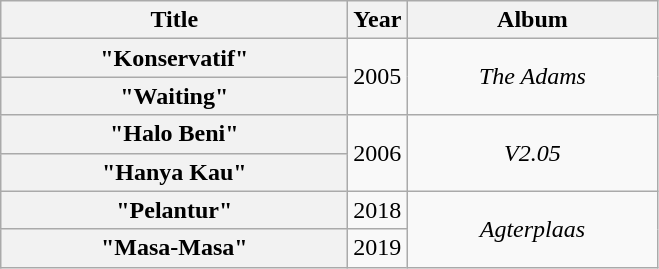<table class="wikitable plainrowheaders" style="text-align:center;">
<tr>
<th scope="col" style="width:14em;">Title</th>
<th scope="col">Year</th>
<th scope="col" style="width:10em;">Album</th>
</tr>
<tr>
<th scope="row">"Konservatif"</th>
<td rowspan="2">2005</td>
<td rowspan="2"><em>The Adams</em></td>
</tr>
<tr>
<th scope="row">"Waiting"</th>
</tr>
<tr>
<th scope="row">"Halo Beni"</th>
<td rowspan="2">2006</td>
<td rowspan="2"><em>V2.05</em></td>
</tr>
<tr>
<th scope="row">"Hanya Kau"</th>
</tr>
<tr>
<th scope="row">"Pelantur"</th>
<td>2018</td>
<td rowspan="2"><em>Agterplaas</em></td>
</tr>
<tr>
<th scope="row">"Masa-Masa"</th>
<td>2019</td>
</tr>
</table>
